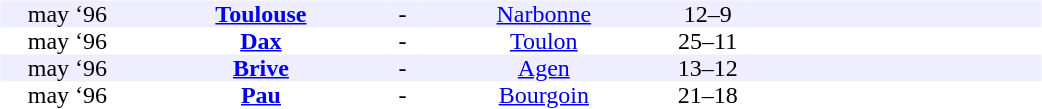<table width=700>
<tr>
<td width=700 valign="top"><br><table border=0 cellspacing=0 cellpadding=0 style="font-size: 100%; border-collapse: collapse;" width=100%>
<tr align=center bgcolor=#EEEEFF>
<td width=90>may ‘96</td>
<td width=170><strong><a href='#'>Toulouse</a></strong></td>
<td width=20>-</td>
<td width=170><a href='#'>Narbonne</a></td>
<td width=50>12–9</td>
<td width=200></td>
</tr>
<tr align=center bgcolor=#FFFFFF>
<td width=90>may ‘96</td>
<td width=170><strong><a href='#'>Dax</a></strong></td>
<td width=20>-</td>
<td width=170><a href='#'>Toulon</a></td>
<td width=50>25–11</td>
<td width=200></td>
</tr>
<tr align=center bgcolor=#EEEEFF>
<td width=90>may ‘96</td>
<td width=170><strong><a href='#'>Brive</a></strong></td>
<td width=20>-</td>
<td width=170><a href='#'>Agen</a></td>
<td width=50>13–12</td>
<td width=200></td>
</tr>
<tr align=center bgcolor=#FFFFFF>
<td width=90>may ‘96</td>
<td width=170><strong><a href='#'>Pau</a></strong></td>
<td width=20>-</td>
<td width=170><a href='#'>Bourgoin</a></td>
<td width=50>21–18</td>
<td width=200></td>
</tr>
</table>
</td>
</tr>
</table>
